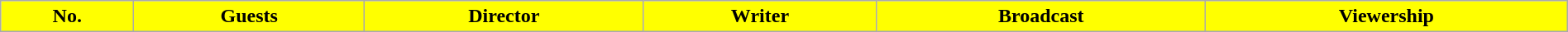<table class="wikitable" width="100%">
<tr>
<th scope="col" style="background:#FFFF00;">No.</th>
<th scope="col" style="background:#FFFF00;">Guests</th>
<th scope="col" style="background:#FFFF00;">Director</th>
<th scope="col" style="background:#FFFF00;">Writer</th>
<th scope="col" style="background:#FFFF00;">Broadcast</th>
<th scope="col" style="background:#FFFF00;">Viewership<br></th>
</tr>
</table>
